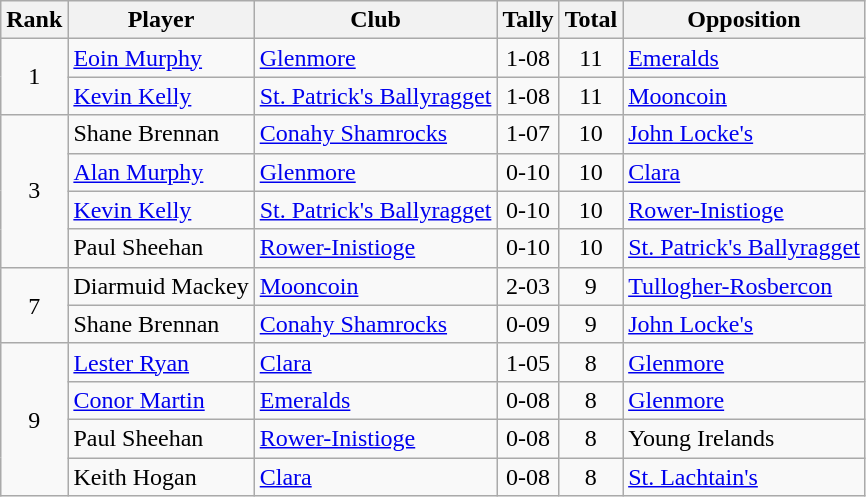<table class="wikitable">
<tr>
<th>Rank</th>
<th>Player</th>
<th>Club</th>
<th>Tally</th>
<th>Total</th>
<th>Opposition</th>
</tr>
<tr>
<td rowspan="2" style="text-align:center;">1</td>
<td><a href='#'>Eoin Murphy</a></td>
<td><a href='#'>Glenmore</a></td>
<td align=center>1-08</td>
<td align=center>11</td>
<td><a href='#'>Emeralds</a></td>
</tr>
<tr>
<td><a href='#'>Kevin Kelly</a></td>
<td><a href='#'>St. Patrick's Ballyragget</a></td>
<td align=center>1-08</td>
<td align=center>11</td>
<td><a href='#'>Mooncoin</a></td>
</tr>
<tr>
<td rowspan="4" style="text-align:center;">3</td>
<td>Shane Brennan</td>
<td><a href='#'>Conahy Shamrocks</a></td>
<td align=center>1-07</td>
<td align=center>10</td>
<td><a href='#'>John Locke's</a></td>
</tr>
<tr>
<td><a href='#'>Alan Murphy</a></td>
<td><a href='#'>Glenmore</a></td>
<td align=center>0-10</td>
<td align=center>10</td>
<td><a href='#'>Clara</a></td>
</tr>
<tr>
<td><a href='#'>Kevin Kelly</a></td>
<td><a href='#'>St. Patrick's Ballyragget</a></td>
<td align=center>0-10</td>
<td align=center>10</td>
<td><a href='#'>Rower-Inistioge</a></td>
</tr>
<tr>
<td>Paul Sheehan</td>
<td><a href='#'>Rower-Inistioge</a></td>
<td align=center>0-10</td>
<td align=center>10</td>
<td><a href='#'>St. Patrick's Ballyragget</a></td>
</tr>
<tr>
<td rowspan="2" style="text-align:center;">7</td>
<td>Diarmuid Mackey</td>
<td><a href='#'>Mooncoin</a></td>
<td align=center>2-03</td>
<td align=center>9</td>
<td><a href='#'>Tullogher-Rosbercon</a></td>
</tr>
<tr>
<td>Shane Brennan</td>
<td><a href='#'>Conahy Shamrocks</a></td>
<td align=center>0-09</td>
<td align=center>9</td>
<td><a href='#'>John Locke's</a></td>
</tr>
<tr>
<td rowspan="4" style="text-align:center;">9</td>
<td><a href='#'>Lester Ryan</a></td>
<td><a href='#'>Clara</a></td>
<td align=center>1-05</td>
<td align=center>8</td>
<td><a href='#'>Glenmore</a></td>
</tr>
<tr>
<td><a href='#'>Conor Martin</a></td>
<td><a href='#'>Emeralds</a></td>
<td align=center>0-08</td>
<td align=center>8</td>
<td><a href='#'>Glenmore</a></td>
</tr>
<tr>
<td>Paul Sheehan</td>
<td><a href='#'>Rower-Inistioge</a></td>
<td align=center>0-08</td>
<td align=center>8</td>
<td>Young Irelands</td>
</tr>
<tr>
<td>Keith Hogan</td>
<td><a href='#'>Clara</a></td>
<td align=center>0-08</td>
<td align=center>8</td>
<td><a href='#'>St. Lachtain's</a></td>
</tr>
</table>
